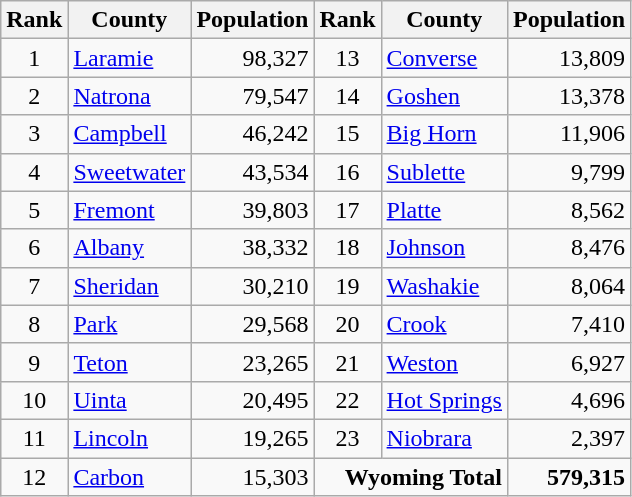<table class="wikitable">
<tr>
<th>Rank</th>
<th>County</th>
<th>Population</th>
<th>Rank</th>
<th>County</th>
<th>Population</th>
</tr>
<tr>
<td style="text-align: center;">1</td>
<td><a href='#'>Laramie</a></td>
<td style="text-align: right;">98,327</td>
<td style="text-align: center;">13</td>
<td><a href='#'>Converse</a></td>
<td style="text-align: right;">13,809</td>
</tr>
<tr>
<td style="text-align: center;">2</td>
<td><a href='#'>Natrona</a></td>
<td style="text-align: right;">79,547</td>
<td style="text-align: center;">14</td>
<td><a href='#'>Goshen</a></td>
<td style="text-align: right;">13,378</td>
</tr>
<tr>
<td style="text-align: center;">3</td>
<td><a href='#'>Campbell</a></td>
<td style="text-align: right;">46,242</td>
<td style="text-align: center;">15</td>
<td><a href='#'>Big Horn</a></td>
<td style="text-align: right;">11,906</td>
</tr>
<tr>
<td style="text-align: center;">4</td>
<td><a href='#'>Sweetwater</a></td>
<td style="text-align: right;">43,534</td>
<td style="text-align: center;">16</td>
<td><a href='#'>Sublette</a></td>
<td style="text-align: right;">9,799</td>
</tr>
<tr>
<td style="text-align: center;">5</td>
<td><a href='#'>Fremont</a></td>
<td style="text-align: right;">39,803</td>
<td style="text-align: center;">17</td>
<td><a href='#'>Platte</a></td>
<td style="text-align: right;">8,562</td>
</tr>
<tr>
<td style="text-align: center;">6</td>
<td><a href='#'>Albany</a></td>
<td style="text-align: right;">38,332</td>
<td style="text-align: center;">18</td>
<td><a href='#'>Johnson</a></td>
<td style="text-align: right;">8,476</td>
</tr>
<tr>
<td style="text-align: center;">7</td>
<td><a href='#'>Sheridan</a></td>
<td style="text-align: right;">30,210</td>
<td style="text-align: center;">19</td>
<td><a href='#'>Washakie</a></td>
<td style="text-align: right;">8,064</td>
</tr>
<tr>
<td style="text-align: center;">8</td>
<td><a href='#'>Park</a></td>
<td style="text-align: right;">29,568</td>
<td style="text-align: center;">20</td>
<td><a href='#'>Crook</a></td>
<td style="text-align: right;">7,410</td>
</tr>
<tr>
<td style="text-align: center;">9</td>
<td><a href='#'>Teton</a></td>
<td style="text-align: right;">23,265</td>
<td style="text-align: center;">21</td>
<td><a href='#'>Weston</a></td>
<td style="text-align: right;">6,927</td>
</tr>
<tr>
<td style="text-align: center;">10</td>
<td><a href='#'>Uinta</a></td>
<td style="text-align: right;">20,495</td>
<td style="text-align: center;">22</td>
<td><a href='#'>Hot Springs</a></td>
<td style="text-align: right;">4,696</td>
</tr>
<tr>
<td style="text-align: center;">11</td>
<td><a href='#'>Lincoln</a></td>
<td style="text-align: right;">19,265</td>
<td style="text-align: center;">23</td>
<td><a href='#'>Niobrara</a></td>
<td style="text-align: right;">2,397</td>
</tr>
<tr>
<td style="text-align: center;">12</td>
<td><a href='#'>Carbon</a></td>
<td style="text-align: right;">15,303</td>
<td colspan="2" style="text-align:right;"><strong>Wyoming Total</strong></td>
<td style="text-align: right;"><strong>579,315</strong></td>
</tr>
</table>
